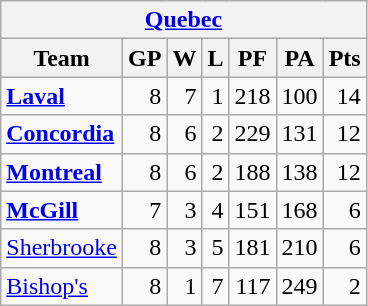<table class="wikitable" align="left">
<tr>
<th colspan="7"><a href='#'>Quebec</a></th>
</tr>
<tr>
<th>Team</th>
<th>GP</th>
<th>W</th>
<th>L</th>
<th>PF</th>
<th>PA</th>
<th>Pts</th>
</tr>
<tr align="right">
<td align="left"><strong><a href='#'>Laval</a></strong></td>
<td>8</td>
<td>7</td>
<td>1</td>
<td>218</td>
<td>100</td>
<td>14</td>
</tr>
<tr align="right">
<td align="left"><strong><a href='#'>Concordia</a></strong></td>
<td>8</td>
<td>6</td>
<td>2</td>
<td>229</td>
<td>131</td>
<td>12</td>
</tr>
<tr align="right">
<td align="left"><strong><a href='#'>Montreal</a></strong></td>
<td>8</td>
<td>6</td>
<td>2</td>
<td>188</td>
<td>138</td>
<td>12</td>
</tr>
<tr align="right">
<td align="left"><strong><a href='#'>McGill</a></strong></td>
<td>7</td>
<td>3</td>
<td>4</td>
<td>151</td>
<td>168</td>
<td>6</td>
</tr>
<tr align="right">
<td align="left"><a href='#'>Sherbrooke</a></td>
<td>8</td>
<td>3</td>
<td>5</td>
<td>181</td>
<td>210</td>
<td>6</td>
</tr>
<tr align="right">
<td align="left"><a href='#'>Bishop's</a></td>
<td>8</td>
<td>1</td>
<td>7</td>
<td>117</td>
<td>249</td>
<td>2</td>
</tr>
</table>
